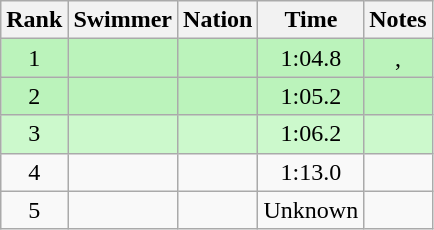<table class="wikitable sortable" style="text-align:center">
<tr>
<th>Rank</th>
<th>Swimmer</th>
<th>Nation</th>
<th>Time</th>
<th>Notes</th>
</tr>
<tr bgcolor=bbf3bb>
<td>1</td>
<td align=left></td>
<td align=left></td>
<td>1:04.8</td>
<td>, </td>
</tr>
<tr bgcolor=bbf3bb>
<td>2</td>
<td align=left></td>
<td align=left></td>
<td>1:05.2</td>
<td></td>
</tr>
<tr bgcolor=ccf9cc>
<td>3</td>
<td align=left></td>
<td align=left></td>
<td>1:06.2</td>
<td></td>
</tr>
<tr>
<td>4</td>
<td align=left></td>
<td align=left></td>
<td>1:13.0</td>
<td></td>
</tr>
<tr>
<td>5</td>
<td align=left></td>
<td align=left></td>
<td>Unknown</td>
<td></td>
</tr>
</table>
